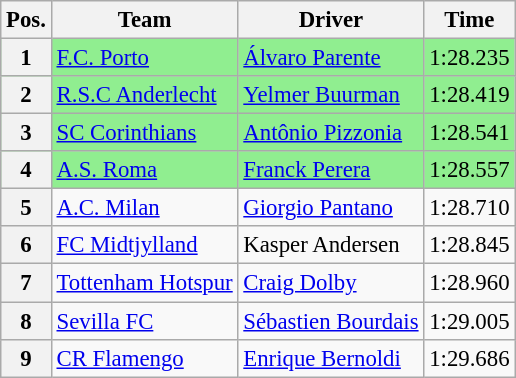<table class=wikitable style="font-size:95%">
<tr>
<th>Pos.</th>
<th>Team</th>
<th>Driver</th>
<th>Time</th>
</tr>
<tr style="background:lightgreen;">
<th>1</th>
<td> <a href='#'>F.C. Porto</a></td>
<td> <a href='#'>Álvaro Parente</a></td>
<td>1:28.235</td>
</tr>
<tr style="background:lightgreen;">
<th>2</th>
<td> <a href='#'>R.S.C Anderlecht</a></td>
<td> <a href='#'>Yelmer Buurman</a></td>
<td>1:28.419</td>
</tr>
<tr style="background:lightgreen;">
<th>3</th>
<td> <a href='#'>SC Corinthians</a></td>
<td> <a href='#'>Antônio Pizzonia</a></td>
<td>1:28.541</td>
</tr>
<tr style="background:lightgreen;">
<th>4</th>
<td> <a href='#'>A.S. Roma</a></td>
<td> <a href='#'>Franck Perera</a></td>
<td>1:28.557</td>
</tr>
<tr>
<th>5</th>
<td> <a href='#'>A.C. Milan</a></td>
<td> <a href='#'>Giorgio Pantano</a></td>
<td>1:28.710</td>
</tr>
<tr>
<th>6</th>
<td> <a href='#'>FC Midtjylland</a></td>
<td> Kasper Andersen</td>
<td>1:28.845</td>
</tr>
<tr>
<th>7</th>
<td> <a href='#'>Tottenham Hotspur</a></td>
<td> <a href='#'>Craig Dolby</a></td>
<td>1:28.960</td>
</tr>
<tr>
<th>8</th>
<td> <a href='#'>Sevilla FC</a></td>
<td> <a href='#'>Sébastien Bourdais</a></td>
<td>1:29.005</td>
</tr>
<tr>
<th>9</th>
<td> <a href='#'>CR Flamengo</a></td>
<td> <a href='#'>Enrique Bernoldi</a></td>
<td>1:29.686</td>
</tr>
</table>
